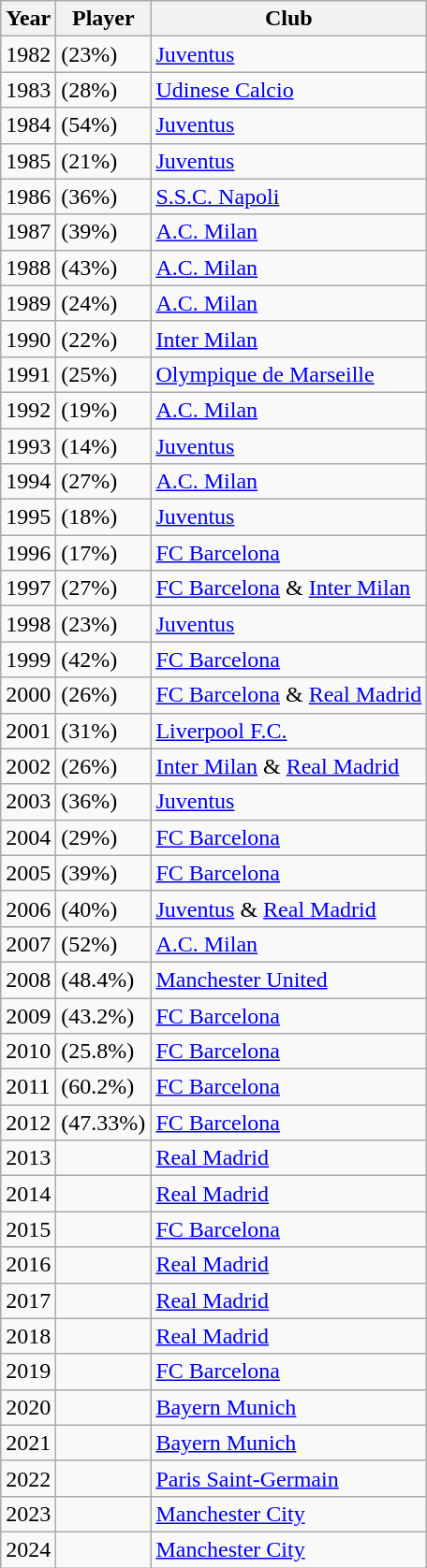<table class="wikitable">
<tr>
<th>Year</th>
<th>Player</th>
<th>Club</th>
</tr>
<tr>
<td>1982</td>
<td> (23%)</td>
<td> <a href='#'>Juventus</a></td>
</tr>
<tr>
<td>1983</td>
<td> (28%)</td>
<td> <a href='#'>Udinese Calcio</a></td>
</tr>
<tr>
<td>1984</td>
<td> (54%)</td>
<td> <a href='#'>Juventus</a></td>
</tr>
<tr>
<td>1985</td>
<td> (21%)</td>
<td> <a href='#'>Juventus</a></td>
</tr>
<tr>
<td>1986</td>
<td> (36%)</td>
<td> <a href='#'>S.S.C. Napoli</a></td>
</tr>
<tr>
<td>1987</td>
<td> (39%)</td>
<td> <a href='#'>A.C. Milan</a></td>
</tr>
<tr>
<td>1988</td>
<td> (43%)</td>
<td> <a href='#'>A.C. Milan</a></td>
</tr>
<tr>
<td>1989</td>
<td> (24%)</td>
<td> <a href='#'>A.C. Milan</a></td>
</tr>
<tr>
<td>1990</td>
<td> (22%)</td>
<td> <a href='#'>Inter Milan</a></td>
</tr>
<tr>
<td>1991</td>
<td> (25%)</td>
<td> <a href='#'>Olympique de Marseille</a></td>
</tr>
<tr>
<td>1992</td>
<td> (19%)</td>
<td> <a href='#'>A.C. Milan</a></td>
</tr>
<tr>
<td>1993</td>
<td> (14%)</td>
<td> <a href='#'>Juventus</a></td>
</tr>
<tr>
<td>1994</td>
<td> (27%)</td>
<td> <a href='#'>A.C. Milan</a></td>
</tr>
<tr>
<td>1995</td>
<td> (18%)</td>
<td> <a href='#'>Juventus</a></td>
</tr>
<tr>
<td>1996</td>
<td> (17%)</td>
<td> <a href='#'>FC Barcelona</a></td>
</tr>
<tr>
<td>1997</td>
<td> (27%)</td>
<td> <a href='#'>FC Barcelona</a> &  <a href='#'>Inter Milan</a></td>
</tr>
<tr>
<td>1998</td>
<td> (23%)</td>
<td> <a href='#'>Juventus</a></td>
</tr>
<tr>
<td>1999</td>
<td> (42%)</td>
<td> <a href='#'>FC Barcelona</a></td>
</tr>
<tr>
<td>2000</td>
<td> (26%)</td>
<td> <a href='#'>FC Barcelona</a> &  <a href='#'>Real Madrid</a></td>
</tr>
<tr>
<td>2001</td>
<td> (31%)</td>
<td> <a href='#'>Liverpool F.C.</a></td>
</tr>
<tr>
<td>2002</td>
<td> (26%)</td>
<td> <a href='#'>Inter Milan</a> &  <a href='#'>Real Madrid</a></td>
</tr>
<tr>
<td>2003</td>
<td> (36%)</td>
<td> <a href='#'>Juventus</a></td>
</tr>
<tr>
<td>2004</td>
<td> (29%)</td>
<td> <a href='#'>FC Barcelona</a></td>
</tr>
<tr>
<td>2005</td>
<td> (39%)</td>
<td> <a href='#'>FC Barcelona</a></td>
</tr>
<tr>
<td>2006</td>
<td> (40%)</td>
<td> <a href='#'>Juventus</a> &  <a href='#'>Real Madrid</a></td>
</tr>
<tr>
<td>2007</td>
<td> (52%)</td>
<td> <a href='#'>A.C. Milan</a></td>
</tr>
<tr>
<td>2008</td>
<td> (48.4%)</td>
<td> <a href='#'>Manchester United</a></td>
</tr>
<tr>
<td>2009</td>
<td> (43.2%)</td>
<td> <a href='#'>FC Barcelona</a></td>
</tr>
<tr>
<td>2010</td>
<td> (25.8%)</td>
<td> <a href='#'>FC Barcelona</a></td>
</tr>
<tr>
<td>2011</td>
<td> (60.2%)</td>
<td> <a href='#'>FC Barcelona</a></td>
</tr>
<tr>
<td>2012</td>
<td> (47.33%)</td>
<td> <a href='#'>FC Barcelona</a></td>
</tr>
<tr>
<td>2013</td>
<td></td>
<td> <a href='#'>Real Madrid</a></td>
</tr>
<tr>
<td>2014</td>
<td></td>
<td> <a href='#'>Real Madrid</a></td>
</tr>
<tr>
<td>2015</td>
<td></td>
<td> <a href='#'>FC Barcelona</a></td>
</tr>
<tr>
<td>2016</td>
<td></td>
<td> <a href='#'>Real Madrid</a></td>
</tr>
<tr>
<td>2017</td>
<td></td>
<td> <a href='#'>Real Madrid</a></td>
</tr>
<tr>
<td>2018</td>
<td></td>
<td> <a href='#'>Real Madrid</a></td>
</tr>
<tr>
<td>2019</td>
<td></td>
<td> <a href='#'>FC Barcelona</a></td>
</tr>
<tr>
<td>2020</td>
<td></td>
<td> <a href='#'>Bayern Munich</a></td>
</tr>
<tr>
<td>2021</td>
<td></td>
<td> <a href='#'>Bayern Munich</a></td>
</tr>
<tr>
<td>2022</td>
<td></td>
<td> <a href='#'>Paris Saint-Germain</a></td>
</tr>
<tr>
<td>2023</td>
<td></td>
<td> <a href='#'>Manchester City</a></td>
</tr>
<tr>
<td>2024</td>
<td></td>
<td> <a href='#'>Manchester City</a></td>
</tr>
</table>
